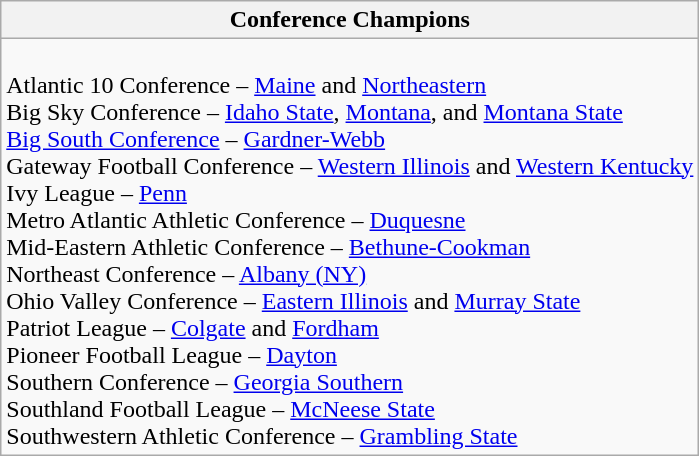<table class="wikitable">
<tr>
<th>Conference Champions</th>
</tr>
<tr>
<td><br>Atlantic 10 Conference – <a href='#'>Maine</a> and <a href='#'>Northeastern</a><br>
Big Sky Conference – <a href='#'>Idaho State</a>, <a href='#'>Montana</a>, and <a href='#'>Montana State</a><br>
<a href='#'>Big South Conference</a> – <a href='#'>Gardner-Webb</a><br>
Gateway Football Conference – <a href='#'>Western Illinois</a> and <a href='#'>Western Kentucky</a><br>
Ivy League – <a href='#'>Penn</a><br>
Metro Atlantic Athletic Conference – <a href='#'>Duquesne</a><br>
Mid-Eastern Athletic Conference – <a href='#'>Bethune-Cookman</a><br>
Northeast Conference – <a href='#'>Albany (NY)</a><br>
Ohio Valley Conference – <a href='#'>Eastern Illinois</a> and <a href='#'>Murray State</a><br>
Patriot League – <a href='#'>Colgate</a> and <a href='#'>Fordham</a><br>
Pioneer Football League – <a href='#'>Dayton</a><br>
Southern Conference – <a href='#'>Georgia Southern</a><br>
Southland Football League – <a href='#'>McNeese State</a><br>
Southwestern Athletic Conference – <a href='#'>Grambling State</a></td>
</tr>
</table>
